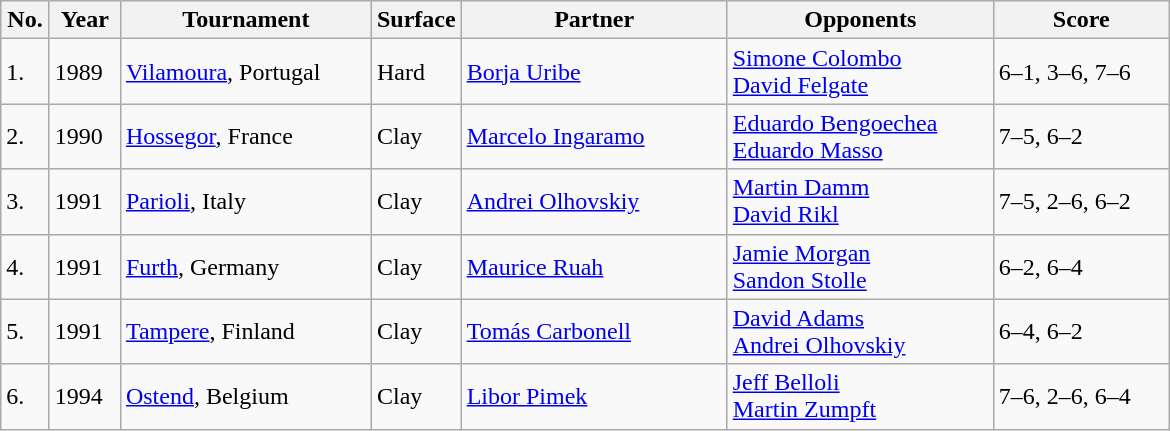<table class="sortable wikitable">
<tr>
<th style="width:25px">No.</th>
<th style="width:40px">Year</th>
<th style="width:160px">Tournament</th>
<th style="width:50px">Surface</th>
<th style="width:170px">Partner</th>
<th style="width:170px">Opponents</th>
<th style="width:110px" class="unsortable">Score</th>
</tr>
<tr>
<td>1.</td>
<td>1989</td>
<td><a href='#'>Vilamoura</a>, Portugal</td>
<td>Hard</td>
<td> <a href='#'>Borja Uribe</a></td>
<td> <a href='#'>Simone Colombo</a><br> <a href='#'>David Felgate</a></td>
<td>6–1, 3–6, 7–6</td>
</tr>
<tr>
<td>2.</td>
<td>1990</td>
<td><a href='#'>Hossegor</a>, France</td>
<td>Clay</td>
<td> <a href='#'>Marcelo Ingaramo</a></td>
<td> <a href='#'>Eduardo Bengoechea</a><br> <a href='#'>Eduardo Masso</a></td>
<td>7–5, 6–2</td>
</tr>
<tr>
<td>3.</td>
<td>1991</td>
<td><a href='#'>Parioli</a>, Italy</td>
<td>Clay</td>
<td> <a href='#'>Andrei Olhovskiy</a></td>
<td> <a href='#'>Martin Damm</a><br> <a href='#'>David Rikl</a></td>
<td>7–5, 2–6, 6–2</td>
</tr>
<tr>
<td>4.</td>
<td>1991</td>
<td><a href='#'>Furth</a>, Germany</td>
<td>Clay</td>
<td> <a href='#'>Maurice Ruah</a></td>
<td> <a href='#'>Jamie Morgan</a><br> <a href='#'>Sandon Stolle</a></td>
<td>6–2, 6–4</td>
</tr>
<tr>
<td>5.</td>
<td>1991</td>
<td><a href='#'>Tampere</a>, Finland</td>
<td>Clay</td>
<td> <a href='#'>Tomás Carbonell</a></td>
<td> <a href='#'>David Adams</a><br> <a href='#'>Andrei Olhovskiy</a></td>
<td>6–4, 6–2</td>
</tr>
<tr>
<td>6.</td>
<td>1994</td>
<td><a href='#'>Ostend</a>, Belgium</td>
<td>Clay</td>
<td> <a href='#'>Libor Pimek</a></td>
<td> <a href='#'>Jeff Belloli</a><br> <a href='#'>Martin Zumpft</a></td>
<td>7–6, 2–6, 6–4</td>
</tr>
</table>
